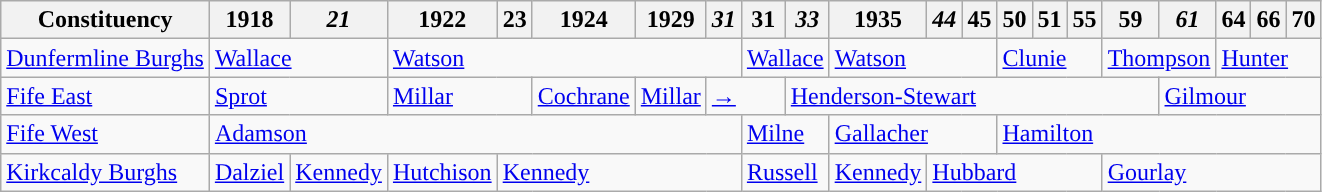<table class="wikitable">
<tr>
<th>Constituency</th>
<th>1918</th>
<th><em>21</em></th>
<th>1922</th>
<th>23</th>
<th>1924</th>
<th>1929</th>
<th><em>31</em></th>
<th>31</th>
<th><em>33</em></th>
<th>1935</th>
<th><em>44</em></th>
<th>45</th>
<th>50</th>
<th>51</th>
<th>55</th>
<th>59</th>
<th><em>61</em></th>
<th>64</th>
<th>66</th>
<th>70</th>
</tr>
<tr>
<td><a href='#'>Dunfermline Burghs</a></td>
<td colspan="2"><a href='#'>Wallace</a></td>
<td colspan="5"><a href='#'>Watson</a></td>
<td colspan="2"><a href='#'>Wallace</a></td>
<td colspan="3"><a href='#'>Watson</a></td>
<td colspan="3"><a href='#'>Clunie</a></td>
<td colspan="2"><a href='#'>Thompson</a></td>
<td colspan="3"><a href='#'>Hunter</a></td>
</tr>
<tr>
<td><a href='#'>Fife East</a></td>
<td colspan="2"><a href='#'>Sprot</a></td>
<td colspan="2"><a href='#'>Millar</a></td>
<td><a href='#'>Cochrane</a></td>
<td><a href='#'>Millar</a></td>
<td colspan="2"><a href='#'>→</a></td>
<td colspan="8"><a href='#'>Henderson-Stewart</a></td>
<td colspan="4"><a href='#'>Gilmour</a></td>
</tr>
<tr>
<td><a href='#'>Fife West</a></td>
<td colspan="7"><a href='#'>Adamson</a></td>
<td colspan="2"><a href='#'>Milne</a></td>
<td colspan="3"><a href='#'>Gallacher</a></td>
<td colspan="8"><a href='#'>Hamilton</a></td>
</tr>
<tr>
<td><a href='#'>Kirkcaldy Burghs</a></td>
<td bgcolor=><a href='#'>Dalziel</a></td>
<td><a href='#'>Kennedy</a></td>
<td><a href='#'>Hutchison</a></td>
<td colspan="4"><a href='#'>Kennedy</a></td>
<td colspan="2"><a href='#'>Russell</a></td>
<td><a href='#'>Kennedy</a></td>
<td colspan="5"><a href='#'>Hubbard</a></td>
<td colspan="5"><a href='#'>Gourlay</a></td>
</tr>
</table>
